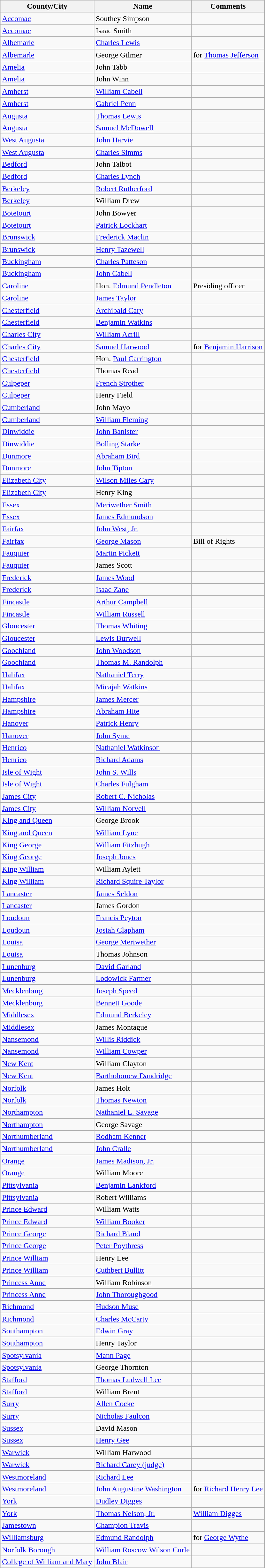<table class="wikitable">
<tr>
<th>County/City</th>
<th>Name</th>
<th>Comments</th>
</tr>
<tr>
<td><a href='#'>Accomac</a></td>
<td>Southey Simpson</td>
<td></td>
</tr>
<tr>
<td><a href='#'>Accomac</a></td>
<td>Isaac Smith</td>
<td></td>
</tr>
<tr>
<td><a href='#'>Albemarle</a></td>
<td><a href='#'>Charles Lewis</a></td>
<td></td>
</tr>
<tr>
<td><a href='#'>Albemarle</a></td>
<td>George Gilmer</td>
<td>for <a href='#'>Thomas Jefferson</a></td>
</tr>
<tr>
<td><a href='#'>Amelia</a></td>
<td>John Tabb</td>
<td></td>
</tr>
<tr>
<td><a href='#'>Amelia</a></td>
<td>John Winn</td>
<td></td>
</tr>
<tr>
<td><a href='#'>Amherst</a></td>
<td><a href='#'>William Cabell</a></td>
<td></td>
</tr>
<tr>
<td><a href='#'>Amherst</a></td>
<td><a href='#'>Gabriel Penn</a></td>
<td></td>
</tr>
<tr>
<td><a href='#'>Augusta</a></td>
<td><a href='#'>Thomas Lewis</a></td>
<td></td>
</tr>
<tr>
<td><a href='#'>Augusta</a></td>
<td><a href='#'>Samuel McDowell</a></td>
<td></td>
</tr>
<tr>
<td><a href='#'>West Augusta</a></td>
<td><a href='#'>John Harvie</a></td>
<td></td>
</tr>
<tr>
<td><a href='#'>West Augusta</a></td>
<td><a href='#'>Charles Simms</a></td>
<td></td>
</tr>
<tr>
<td><a href='#'>Bedford</a></td>
<td>John Talbot</td>
<td></td>
</tr>
<tr>
<td><a href='#'>Bedford</a></td>
<td><a href='#'>Charles Lynch</a></td>
<td></td>
</tr>
<tr>
<td><a href='#'>Berkeley</a></td>
<td><a href='#'>Robert Rutherford</a></td>
<td></td>
</tr>
<tr>
<td><a href='#'>Berkeley</a></td>
<td>William Drew</td>
<td></td>
</tr>
<tr>
<td><a href='#'>Botetourt</a></td>
<td>John Bowyer</td>
<td></td>
</tr>
<tr>
<td><a href='#'>Botetourt</a></td>
<td><a href='#'>Patrick Lockhart</a></td>
<td></td>
</tr>
<tr>
<td><a href='#'>Brunswick</a></td>
<td><a href='#'>Frederick Maclin</a></td>
<td></td>
</tr>
<tr>
<td><a href='#'>Brunswick</a></td>
<td><a href='#'>Henry Tazewell</a></td>
<td></td>
</tr>
<tr>
<td><a href='#'>Buckingham</a></td>
<td><a href='#'>Charles Patteson</a></td>
<td></td>
</tr>
<tr>
<td><a href='#'>Buckingham</a></td>
<td><a href='#'>John Cabell</a></td>
<td></td>
</tr>
<tr>
<td><a href='#'>Caroline</a></td>
<td>Hon. <a href='#'>Edmund Pendleton</a></td>
<td>Presiding officer</td>
</tr>
<tr>
<td><a href='#'>Caroline</a></td>
<td><a href='#'>James Taylor</a></td>
<td></td>
</tr>
<tr>
<td><a href='#'>Chesterfield</a></td>
<td><a href='#'>Archibald Cary</a></td>
<td></td>
</tr>
<tr>
<td><a href='#'>Chesterfield</a></td>
<td><a href='#'>Benjamin Watkins</a></td>
<td></td>
</tr>
<tr>
<td><a href='#'>Charles City</a></td>
<td><a href='#'>William Acrill</a></td>
<td></td>
</tr>
<tr>
<td><a href='#'>Charles City</a></td>
<td><a href='#'>Samuel Harwood</a></td>
<td>for <a href='#'>Benjamin Harrison</a></td>
</tr>
<tr>
<td><a href='#'>Chesterfield</a></td>
<td>Hon. <a href='#'>Paul Carrington</a></td>
<td></td>
</tr>
<tr>
<td><a href='#'>Chesterfield</a></td>
<td>Thomas Read</td>
<td></td>
</tr>
<tr>
<td><a href='#'>Culpeper</a></td>
<td><a href='#'>French Strother</a></td>
<td></td>
</tr>
<tr>
<td><a href='#'>Culpeper</a></td>
<td>Henry Field</td>
<td></td>
</tr>
<tr>
<td><a href='#'>Cumberland</a></td>
<td>John Mayo</td>
<td></td>
</tr>
<tr>
<td><a href='#'>Cumberland</a></td>
<td><a href='#'>William Fleming</a></td>
<td></td>
</tr>
<tr>
<td><a href='#'>Dinwiddie</a></td>
<td><a href='#'>John Banister</a></td>
<td></td>
</tr>
<tr>
<td><a href='#'>Dinwiddie</a></td>
<td><a href='#'>Bolling Starke</a></td>
<td></td>
</tr>
<tr>
<td><a href='#'>Dunmore</a></td>
<td><a href='#'>Abraham Bird</a></td>
<td></td>
</tr>
<tr>
<td><a href='#'>Dunmore</a></td>
<td><a href='#'>John Tipton</a></td>
<td></td>
</tr>
<tr>
<td><a href='#'>Elizabeth City</a></td>
<td><a href='#'>Wilson Miles Cary</a></td>
<td></td>
</tr>
<tr>
<td><a href='#'>Elizabeth City</a></td>
<td>Henry King</td>
<td></td>
</tr>
<tr>
<td><a href='#'>Essex</a></td>
<td><a href='#'>Meriwether Smith</a></td>
<td></td>
</tr>
<tr>
<td><a href='#'>Essex</a></td>
<td><a href='#'>James Edmundson</a></td>
<td></td>
</tr>
<tr>
<td><a href='#'>Fairfax</a></td>
<td><a href='#'>John West, Jr.</a></td>
<td></td>
</tr>
<tr>
<td><a href='#'>Fairfax</a></td>
<td><a href='#'>George Mason</a></td>
<td>Bill of Rights</td>
</tr>
<tr>
<td><a href='#'>Fauquier</a></td>
<td><a href='#'>Martin Pickett</a></td>
<td></td>
</tr>
<tr>
<td><a href='#'>Fauquier</a></td>
<td>James Scott</td>
<td></td>
</tr>
<tr>
<td><a href='#'>Frederick</a></td>
<td><a href='#'>James Wood</a></td>
<td></td>
</tr>
<tr>
<td><a href='#'>Frederick</a></td>
<td><a href='#'>Isaac Zane</a></td>
<td></td>
</tr>
<tr>
<td><a href='#'>Fincastle</a></td>
<td><a href='#'>Arthur Campbell</a></td>
<td></td>
</tr>
<tr>
<td><a href='#'>Fincastle</a></td>
<td><a href='#'>William Russell</a></td>
<td></td>
</tr>
<tr>
<td><a href='#'>Gloucester</a></td>
<td><a href='#'>Thomas Whiting</a></td>
<td></td>
</tr>
<tr>
<td><a href='#'>Gloucester</a></td>
<td><a href='#'>Lewis Burwell</a></td>
<td></td>
</tr>
<tr>
<td><a href='#'>Goochland</a></td>
<td><a href='#'>John Woodson</a></td>
<td></td>
</tr>
<tr>
<td><a href='#'>Goochland</a></td>
<td><a href='#'>Thomas M. Randolph</a></td>
<td></td>
</tr>
<tr>
<td><a href='#'>Halifax</a></td>
<td><a href='#'>Nathaniel Terry</a></td>
<td></td>
</tr>
<tr>
<td><a href='#'>Halifax</a></td>
<td><a href='#'>Micajah Watkins</a></td>
<td></td>
</tr>
<tr>
<td><a href='#'>Hampshire</a></td>
<td><a href='#'>James Mercer</a></td>
<td></td>
</tr>
<tr>
<td><a href='#'>Hampshire</a></td>
<td><a href='#'>Abraham Hite</a></td>
<td></td>
</tr>
<tr>
<td><a href='#'>Hanover</a></td>
<td><a href='#'>Patrick Henry</a></td>
<td></td>
</tr>
<tr>
<td><a href='#'>Hanover</a></td>
<td><a href='#'>John Syme</a></td>
<td></td>
</tr>
<tr>
<td><a href='#'>Henrico</a></td>
<td><a href='#'>Nathaniel Watkinson</a></td>
<td></td>
</tr>
<tr>
<td><a href='#'>Henrico</a></td>
<td><a href='#'>Richard Adams</a></td>
<td></td>
</tr>
<tr>
<td><a href='#'>Isle of Wight</a></td>
<td><a href='#'>John S. Wills</a></td>
<td></td>
</tr>
<tr>
<td><a href='#'>Isle of Wight</a></td>
<td><a href='#'>Charles Fulgham</a></td>
<td></td>
</tr>
<tr>
<td><a href='#'>James City</a></td>
<td><a href='#'>Robert C. Nicholas</a></td>
<td></td>
</tr>
<tr>
<td><a href='#'>James City</a></td>
<td><a href='#'>William Norvell</a></td>
<td></td>
</tr>
<tr>
<td><a href='#'>King and Queen</a></td>
<td>George Brook</td>
<td></td>
</tr>
<tr>
<td><a href='#'>King and Queen</a></td>
<td><a href='#'>William Lyne</a></td>
<td></td>
</tr>
<tr>
<td><a href='#'>King George</a></td>
<td><a href='#'>William Fitzhugh</a></td>
<td></td>
</tr>
<tr>
<td><a href='#'>King George</a></td>
<td><a href='#'>Joseph Jones</a></td>
<td></td>
</tr>
<tr>
<td><a href='#'>King William</a></td>
<td>William Aylett</td>
<td></td>
</tr>
<tr>
<td><a href='#'>King William</a></td>
<td><a href='#'>Richard Squire Taylor</a></td>
<td></td>
</tr>
<tr>
<td><a href='#'>Lancaster</a></td>
<td><a href='#'>James Seldon</a></td>
<td></td>
</tr>
<tr>
<td><a href='#'>Lancaster</a></td>
<td>James Gordon</td>
<td></td>
</tr>
<tr>
<td><a href='#'>Loudoun</a></td>
<td><a href='#'>Francis Peyton</a></td>
<td></td>
</tr>
<tr>
<td><a href='#'>Loudoun</a></td>
<td><a href='#'>Josiah Clapham</a></td>
<td></td>
</tr>
<tr>
<td><a href='#'>Louisa</a></td>
<td><a href='#'>George Meriwether</a></td>
<td></td>
</tr>
<tr>
<td><a href='#'>Louisa</a></td>
<td>Thomas Johnson</td>
<td></td>
</tr>
<tr>
<td><a href='#'>Lunenburg</a></td>
<td><a href='#'>David Garland</a></td>
<td></td>
</tr>
<tr>
<td><a href='#'>Lunenburg</a></td>
<td><a href='#'>Lodowick Farmer</a></td>
<td></td>
</tr>
<tr>
<td><a href='#'>Mecklenburg</a></td>
<td><a href='#'>Joseph Speed</a></td>
<td></td>
</tr>
<tr>
<td><a href='#'>Mecklenburg</a></td>
<td><a href='#'>Bennett Goode</a></td>
<td></td>
</tr>
<tr>
<td><a href='#'>Middlesex</a></td>
<td><a href='#'>Edmund Berkeley</a></td>
<td></td>
</tr>
<tr>
<td><a href='#'>Middlesex</a></td>
<td>James Montague</td>
<td></td>
</tr>
<tr>
<td><a href='#'>Nansemond</a></td>
<td><a href='#'>Willis Riddick</a></td>
<td></td>
</tr>
<tr>
<td><a href='#'>Nansemond</a></td>
<td><a href='#'>William Cowper</a></td>
<td></td>
</tr>
<tr>
<td><a href='#'>New Kent</a></td>
<td>William Clayton</td>
<td></td>
</tr>
<tr>
<td><a href='#'>New Kent</a></td>
<td><a href='#'>Bartholomew Dandridge</a></td>
<td></td>
</tr>
<tr>
<td><a href='#'>Norfolk</a></td>
<td>James Holt</td>
<td></td>
</tr>
<tr>
<td><a href='#'>Norfolk</a></td>
<td><a href='#'>Thomas Newton</a></td>
<td></td>
</tr>
<tr>
<td><a href='#'>Northampton</a></td>
<td><a href='#'>Nathaniel L. Savage</a></td>
<td></td>
</tr>
<tr>
<td><a href='#'>Northampton</a></td>
<td>George Savage</td>
<td></td>
</tr>
<tr>
<td><a href='#'>Northumberland</a></td>
<td><a href='#'>Rodham Kenner</a></td>
<td></td>
</tr>
<tr>
<td><a href='#'>Northumberland</a></td>
<td><a href='#'>John Cralle</a></td>
<td></td>
</tr>
<tr>
<td><a href='#'>Orange</a></td>
<td><a href='#'>James Madison, Jr.</a></td>
<td></td>
</tr>
<tr>
<td><a href='#'>Orange</a></td>
<td>William Moore</td>
<td></td>
</tr>
<tr>
<td><a href='#'>Pittsylvania</a></td>
<td><a href='#'>Benjamin Lankford</a></td>
<td></td>
</tr>
<tr>
<td><a href='#'>Pittsylvania</a></td>
<td>Robert Williams</td>
<td></td>
</tr>
<tr>
<td><a href='#'>Prince Edward</a></td>
<td>William Watts</td>
<td></td>
</tr>
<tr>
<td><a href='#'>Prince Edward</a></td>
<td><a href='#'>William Booker</a></td>
<td></td>
</tr>
<tr>
<td><a href='#'>Prince George</a></td>
<td><a href='#'>Richard Bland</a></td>
<td></td>
</tr>
<tr>
<td><a href='#'>Prince George</a></td>
<td><a href='#'>Peter Poythress</a></td>
<td></td>
</tr>
<tr>
<td><a href='#'>Prince William</a></td>
<td>Henry Lee</td>
<td></td>
</tr>
<tr>
<td><a href='#'>Prince William</a></td>
<td><a href='#'>Cuthbert Bullitt</a></td>
<td></td>
</tr>
<tr>
<td><a href='#'>Princess Anne</a></td>
<td>William Robinson</td>
<td></td>
</tr>
<tr>
<td><a href='#'>Princess Anne</a></td>
<td><a href='#'>John Thoroughgood</a></td>
<td></td>
</tr>
<tr>
<td><a href='#'>Richmond</a></td>
<td><a href='#'>Hudson Muse</a></td>
<td></td>
</tr>
<tr>
<td><a href='#'>Richmond</a></td>
<td><a href='#'>Charles McCarty</a></td>
<td></td>
</tr>
<tr>
<td><a href='#'>Southampton</a></td>
<td><a href='#'>Edwin Gray</a></td>
<td></td>
</tr>
<tr>
<td><a href='#'>Southampton</a></td>
<td>Henry Taylor</td>
<td></td>
</tr>
<tr>
<td><a href='#'>Spotsylvania</a></td>
<td><a href='#'>Mann Page</a></td>
<td></td>
</tr>
<tr>
<td><a href='#'>Spotsylvania</a></td>
<td>George Thornton</td>
<td></td>
</tr>
<tr>
<td><a href='#'>Stafford</a></td>
<td><a href='#'>Thomas Ludwell Lee</a></td>
<td></td>
</tr>
<tr>
<td><a href='#'>Stafford</a></td>
<td>William Brent</td>
<td></td>
</tr>
<tr>
<td><a href='#'>Surry</a></td>
<td><a href='#'>Allen Cocke</a></td>
<td></td>
</tr>
<tr>
<td><a href='#'>Surry</a></td>
<td><a href='#'>Nicholas Faulcon</a></td>
<td></td>
</tr>
<tr>
<td><a href='#'>Sussex</a></td>
<td>David Mason</td>
<td></td>
</tr>
<tr>
<td><a href='#'>Sussex</a></td>
<td><a href='#'>Henry Gee</a></td>
<td></td>
</tr>
<tr>
<td><a href='#'>Warwick</a></td>
<td>William Harwood</td>
<td></td>
</tr>
<tr>
<td><a href='#'>Warwick</a></td>
<td><a href='#'>Richard Carey (judge)</a></td>
<td></td>
</tr>
<tr>
<td><a href='#'>Westmoreland</a></td>
<td><a href='#'>Richard Lee</a></td>
<td></td>
</tr>
<tr>
<td><a href='#'>Westmoreland</a></td>
<td><a href='#'>John Augustine Washington</a></td>
<td>for <a href='#'>Richard Henry Lee</a></td>
</tr>
<tr>
<td><a href='#'>York</a></td>
<td><a href='#'>Dudley Digges</a></td>
<td></td>
</tr>
<tr>
<td><a href='#'>York</a></td>
<td><a href='#'>Thomas Nelson, Jr.</a></td>
<td><a href='#'>William Digges</a></td>
</tr>
<tr>
<td><a href='#'>Jamestown</a></td>
<td><a href='#'>Champion Travis</a></td>
<td></td>
</tr>
<tr>
<td><a href='#'>Williamsburg</a></td>
<td><a href='#'>Edmund Randolph</a></td>
<td>for <a href='#'>George Wythe</a></td>
</tr>
<tr>
<td><a href='#'>Norfolk Borough</a></td>
<td><a href='#'>William Roscow Wilson Curle</a></td>
<td></td>
</tr>
<tr>
<td><a href='#'>College of William and Mary</a></td>
<td><a href='#'>John Blair</a></td>
<td></td>
</tr>
</table>
